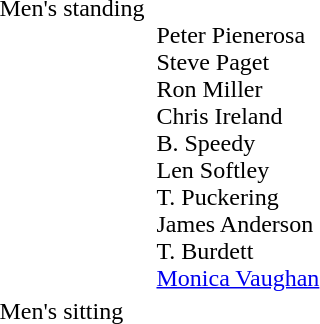<table>
<tr style="vertical-align:top;">
<td>Men's standing</td>
<td><br></td>
<td><br>Peter Pienerosa<br>Steve Paget<br>Ron Miller<br>Chris Ireland<br>B. Speedy<br>Len Softley<br>T. Puckering<br>James Anderson<br>T. Burdett<br><a href='#'>Monica Vaughan</a></td>
<td></td>
</tr>
<tr style="vertical-align:top;">
<td>Men's sitting</td>
<td></td>
<td></td>
<td></td>
</tr>
</table>
